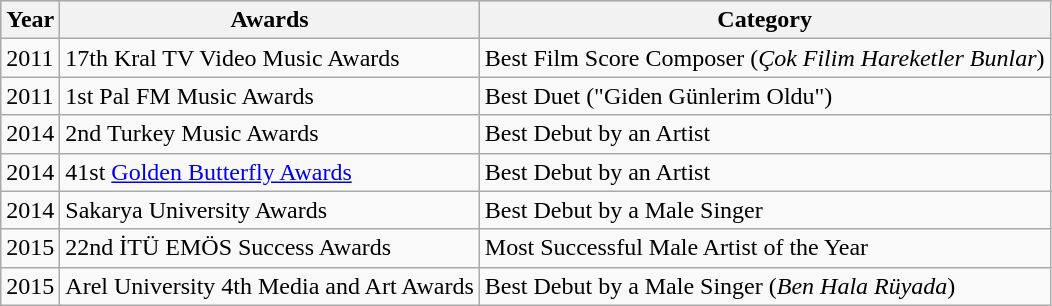<table class="wikitable">
<tr style="text-align:center; background:#ccc;">
<th>Year</th>
<th>Awards</th>
<th>Category</th>
</tr>
<tr>
<td>2011</td>
<td>17th Kral TV Video Music Awards</td>
<td>Best Film Score Composer (<em>Çok Filim Hareketler Bunlar</em>)</td>
</tr>
<tr>
<td>2011</td>
<td>1st Pal FM Music Awards</td>
<td>Best Duet ("Giden Günlerim Oldu")</td>
</tr>
<tr>
<td>2014</td>
<td>2nd Turkey Music Awards</td>
<td>Best Debut by an Artist</td>
</tr>
<tr>
<td>2014</td>
<td>41st <a href='#'>Golden Butterfly Awards</a></td>
<td>Best Debut by an Artist</td>
</tr>
<tr>
<td>2014</td>
<td>Sakarya University Awards</td>
<td>Best Debut by a Male Singer</td>
</tr>
<tr>
<td>2015</td>
<td>22nd İTÜ EMÖS Success Awards</td>
<td>Most Successful Male Artist of the Year</td>
</tr>
<tr>
<td>2015</td>
<td>Arel University 4th Media and Art Awards</td>
<td>Best Debut by a Male Singer (<em>Ben Hala Rüyada</em>)</td>
</tr>
</table>
